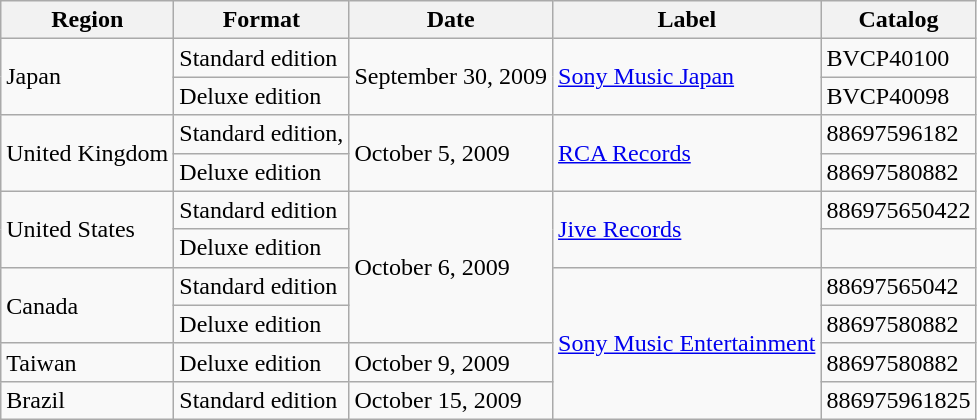<table class="wikitable">
<tr>
<th>Region</th>
<th>Format</th>
<th>Date</th>
<th>Label</th>
<th>Catalog</th>
</tr>
<tr>
<td rowspan="2">Japan</td>
<td>Standard edition</td>
<td rowspan="2">September 30, 2009</td>
<td rowspan="2"><a href='#'>Sony Music Japan</a></td>
<td>BVCP40100</td>
</tr>
<tr>
<td>Deluxe edition</td>
<td>BVCP40098</td>
</tr>
<tr>
<td rowspan="2">United Kingdom</td>
<td>Standard edition,</td>
<td rowspan="2">October 5, 2009</td>
<td rowspan="2"><a href='#'>RCA Records</a></td>
<td>88697596182</td>
</tr>
<tr>
<td>Deluxe edition</td>
<td>88697580882</td>
</tr>
<tr>
<td rowspan="2">United States</td>
<td>Standard edition</td>
<td rowspan="4">October 6, 2009</td>
<td rowspan="2"><a href='#'>Jive Records</a></td>
<td>886975650422</td>
</tr>
<tr>
<td>Deluxe edition</td>
<td></td>
</tr>
<tr>
<td rowspan="2">Canada</td>
<td>Standard edition</td>
<td rowspan="4"><a href='#'>Sony Music Entertainment</a></td>
<td>88697565042</td>
</tr>
<tr>
<td>Deluxe edition</td>
<td>88697580882</td>
</tr>
<tr>
<td>Taiwan</td>
<td>Deluxe edition</td>
<td>October 9, 2009</td>
<td>88697580882</td>
</tr>
<tr>
<td>Brazil</td>
<td>Standard edition</td>
<td>October 15, 2009</td>
<td>886975961825</td>
</tr>
</table>
